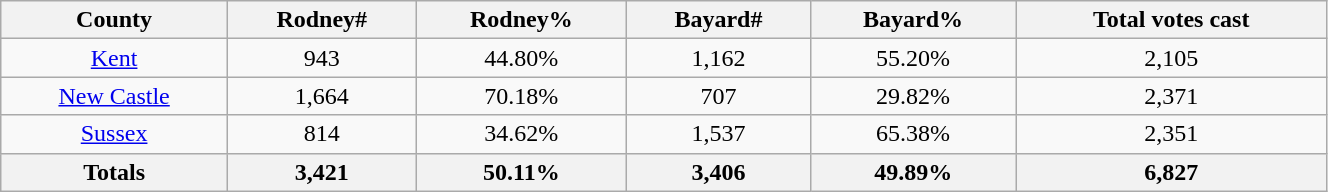<table width="70%" class="wikitable sortable">
<tr>
<th>County</th>
<th>Rodney#</th>
<th>Rodney%</th>
<th>Bayard#</th>
<th>Bayard%</th>
<th>Total votes cast</th>
</tr>
<tr style="text-align:center;">
<td><a href='#'>Kent</a></td>
<td>943</td>
<td>44.80%</td>
<td>1,162</td>
<td>55.20%</td>
<td>2,105</td>
</tr>
<tr style="text-align:center;">
<td><a href='#'>New Castle</a></td>
<td>1,664</td>
<td>70.18%</td>
<td>707</td>
<td>29.82%</td>
<td>2,371</td>
</tr>
<tr style="text-align:center;">
<td><a href='#'>Sussex</a></td>
<td>814</td>
<td>34.62%</td>
<td>1,537</td>
<td>65.38%</td>
<td>2,351</td>
</tr>
<tr style="text-align:center;">
<th>Totals</th>
<th>3,421</th>
<th>50.11%</th>
<th>3,406</th>
<th>49.89%</th>
<th>6,827</th>
</tr>
</table>
